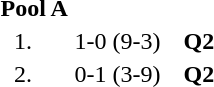<table style="text-align:center">
<tr>
<td colspan=4 align=left><strong>Pool A</strong></td>
</tr>
<tr>
<td width=30>1.</td>
<td align=left></td>
<td width=80>1-0 (9-3)</td>
<td><strong>Q2</strong></td>
</tr>
<tr>
<td>2.</td>
<td align=left></td>
<td>0-1 (3-9)</td>
<td><strong>Q2</strong></td>
</tr>
</table>
